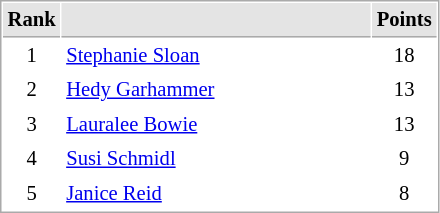<table cellspacing="1" cellpadding="3" style="border:1px solid #AAAAAA;font-size:86%">
<tr bgcolor="#E4E4E4">
<th style="border-bottom:1px solid #AAAAAA" width=10>Rank</th>
<th style="border-bottom:1px solid #AAAAAA" width=200></th>
<th style="border-bottom:1px solid #AAAAAA" width=20>Points</th>
</tr>
<tr>
<td align="center">1</td>
<td> <a href='#'>Stephanie Sloan</a></td>
<td align=center>18</td>
</tr>
<tr>
<td align="center">2</td>
<td> <a href='#'>Hedy Garhammer</a></td>
<td align=center>13</td>
</tr>
<tr>
<td align="center">3</td>
<td> <a href='#'>Lauralee Bowie</a></td>
<td align=center>13</td>
</tr>
<tr>
<td align="center">4</td>
<td> <a href='#'>Susi Schmidl</a></td>
<td align=center>9</td>
</tr>
<tr>
<td align="center">5</td>
<td> <a href='#'>Janice Reid</a></td>
<td align=center>8</td>
</tr>
</table>
